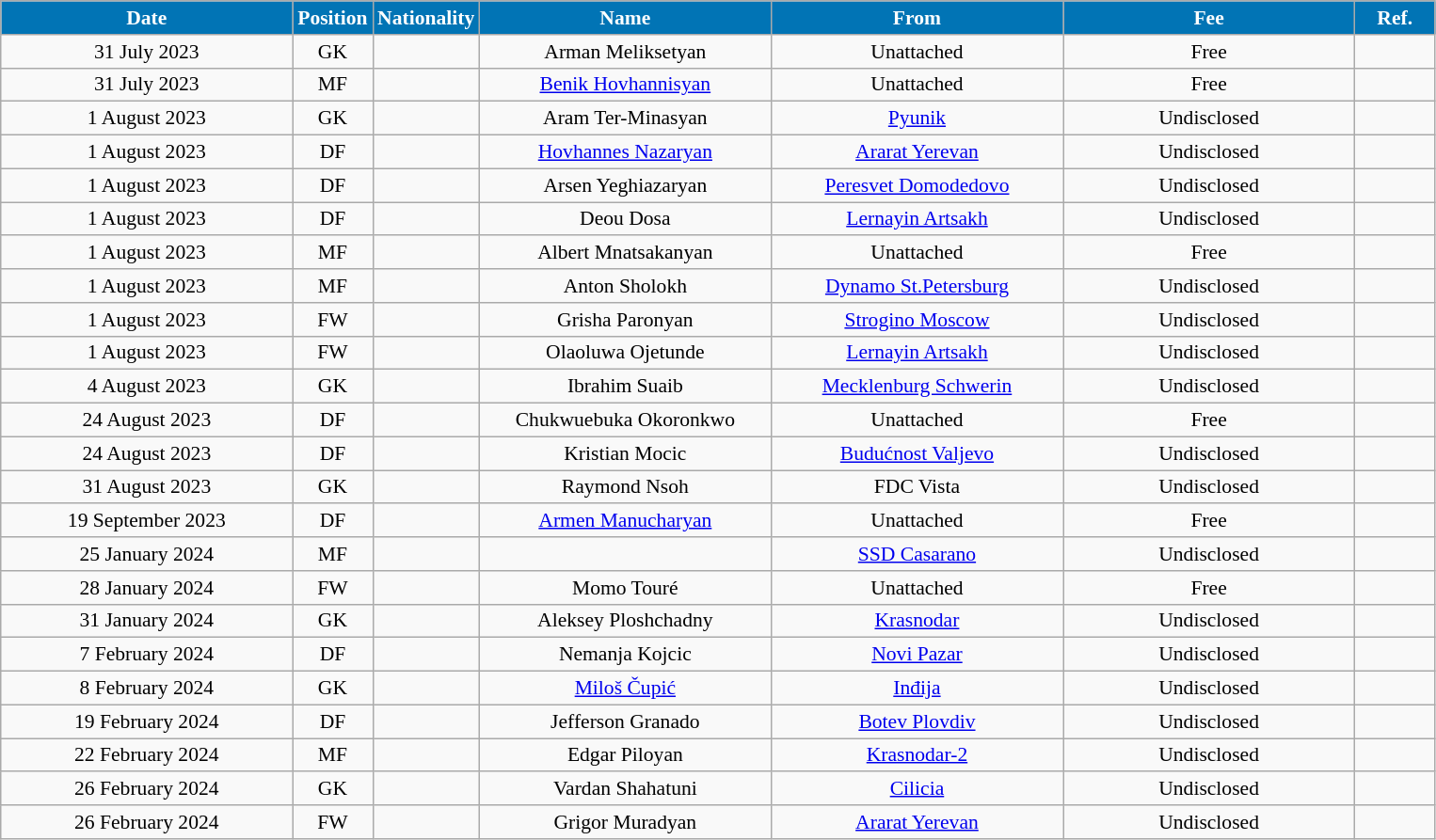<table class="wikitable"  style="text-align:center; font-size:90%; ">
<tr>
<th style="background:#0174B5; color:#FFFFFF; width:200px;">Date</th>
<th style="background:#0174B5; color:#FFFFFF; width:50px;">Position</th>
<th style="background:#0174B5; color:#FFFFFF; width:50px;">Nationality</th>
<th style="background:#0174B5; color:#FFFFFF; width:200px;">Name</th>
<th style="background:#0174B5; color:#FFFFFF; width:200px;">From</th>
<th style="background:#0174B5; color:#FFFFFF; width:200px;">Fee</th>
<th style="background:#0174B5; color:#FFFFFF; width:50px;">Ref.</th>
</tr>
<tr>
<td>31 July 2023</td>
<td>GK</td>
<td></td>
<td>Arman Meliksetyan</td>
<td>Unattached</td>
<td>Free</td>
<td></td>
</tr>
<tr>
<td>31 July 2023</td>
<td>MF</td>
<td></td>
<td><a href='#'>Benik Hovhannisyan</a></td>
<td>Unattached</td>
<td>Free</td>
<td></td>
</tr>
<tr>
<td>1 August 2023</td>
<td>GK</td>
<td></td>
<td>Aram Ter-Minasyan</td>
<td><a href='#'>Pyunik</a></td>
<td>Undisclosed</td>
<td></td>
</tr>
<tr>
<td>1 August 2023</td>
<td>DF</td>
<td></td>
<td><a href='#'>Hovhannes Nazaryan</a></td>
<td><a href='#'>Ararat Yerevan</a></td>
<td>Undisclosed</td>
<td></td>
</tr>
<tr>
<td>1 August 2023</td>
<td>DF</td>
<td></td>
<td>Arsen Yeghiazaryan</td>
<td><a href='#'>Peresvet Domodedovo</a></td>
<td>Undisclosed</td>
<td></td>
</tr>
<tr>
<td>1 August 2023</td>
<td>DF</td>
<td></td>
<td>Deou Dosa</td>
<td><a href='#'>Lernayin Artsakh</a></td>
<td>Undisclosed</td>
<td></td>
</tr>
<tr>
<td>1 August 2023</td>
<td>MF</td>
<td></td>
<td>Albert Mnatsakanyan</td>
<td>Unattached</td>
<td>Free</td>
<td></td>
</tr>
<tr>
<td>1 August 2023</td>
<td>MF</td>
<td></td>
<td>Anton Sholokh</td>
<td><a href='#'>Dynamo St.Petersburg</a></td>
<td>Undisclosed</td>
<td></td>
</tr>
<tr>
<td>1 August 2023</td>
<td>FW</td>
<td></td>
<td>Grisha Paronyan</td>
<td><a href='#'>Strogino Moscow</a></td>
<td>Undisclosed</td>
<td></td>
</tr>
<tr>
<td>1 August 2023</td>
<td>FW</td>
<td></td>
<td>Olaoluwa Ojetunde</td>
<td><a href='#'>Lernayin Artsakh</a></td>
<td>Undisclosed</td>
<td></td>
</tr>
<tr>
<td>4 August 2023</td>
<td>GK</td>
<td></td>
<td>Ibrahim Suaib</td>
<td><a href='#'>Mecklenburg Schwerin</a></td>
<td>Undisclosed</td>
<td></td>
</tr>
<tr>
<td>24 August 2023</td>
<td>DF</td>
<td></td>
<td>Chukwuebuka Okoronkwo</td>
<td>Unattached</td>
<td>Free</td>
<td></td>
</tr>
<tr>
<td>24 August 2023</td>
<td>DF</td>
<td></td>
<td>Kristian Mocic</td>
<td><a href='#'>Budućnost Valjevo</a></td>
<td>Undisclosed</td>
<td></td>
</tr>
<tr>
<td>31 August 2023</td>
<td>GK</td>
<td></td>
<td>Raymond Nsoh</td>
<td>FDC Vista</td>
<td>Undisclosed</td>
<td></td>
</tr>
<tr>
<td>19 September 2023</td>
<td>DF</td>
<td></td>
<td><a href='#'>Armen Manucharyan</a></td>
<td>Unattached</td>
<td>Free</td>
<td></td>
</tr>
<tr>
<td>25 January 2024</td>
<td>MF</td>
<td></td>
<td></td>
<td><a href='#'>SSD Casarano</a></td>
<td>Undisclosed</td>
<td></td>
</tr>
<tr>
<td>28 January 2024</td>
<td>FW</td>
<td></td>
<td>Momo Touré</td>
<td>Unattached</td>
<td>Free</td>
<td></td>
</tr>
<tr>
<td>31 January 2024</td>
<td>GK</td>
<td></td>
<td>Aleksey Ploshchadny</td>
<td><a href='#'>Krasnodar</a></td>
<td>Undisclosed</td>
<td></td>
</tr>
<tr>
<td>7 February 2024</td>
<td>DF</td>
<td></td>
<td>Nemanja Kojcic</td>
<td><a href='#'>Novi Pazar</a></td>
<td>Undisclosed</td>
<td></td>
</tr>
<tr>
<td>8 February 2024</td>
<td>GK</td>
<td></td>
<td><a href='#'>Miloš Čupić</a></td>
<td><a href='#'>Inđija</a></td>
<td>Undisclosed</td>
<td></td>
</tr>
<tr>
<td>19 February 2024</td>
<td>DF</td>
<td></td>
<td>Jefferson Granado</td>
<td><a href='#'>Botev Plovdiv</a></td>
<td>Undisclosed</td>
<td></td>
</tr>
<tr>
<td>22 February 2024</td>
<td>MF</td>
<td></td>
<td>Edgar Piloyan</td>
<td><a href='#'>Krasnodar-2</a></td>
<td>Undisclosed</td>
<td></td>
</tr>
<tr>
<td>26 February 2024</td>
<td>GK</td>
<td></td>
<td>Vardan Shahatuni</td>
<td><a href='#'>Cilicia</a></td>
<td>Undisclosed</td>
<td></td>
</tr>
<tr>
<td>26 February 2024</td>
<td>FW</td>
<td></td>
<td>Grigor Muradyan</td>
<td><a href='#'>Ararat Yerevan</a></td>
<td>Undisclosed</td>
<td></td>
</tr>
</table>
